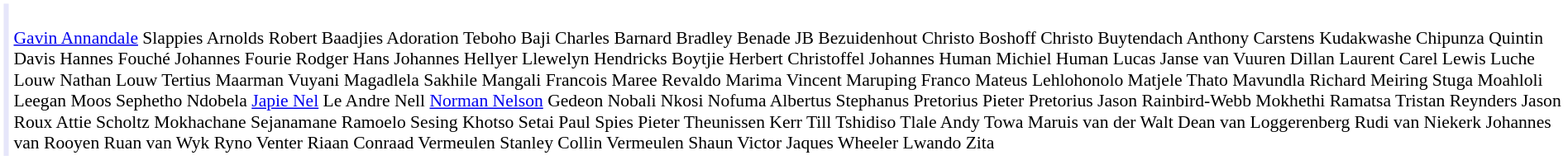<table cellpadding="2" style="border: 1px solid white; font-size:90%;">
<tr>
<td style="text-align:right;" bgcolor="lavender"></td>
<td style="text-align:left;"><br><a href='#'>Gavin Annandale</a> Slappies Arnolds Robert Baadjies Adoration Teboho Baji Charles Barnard Bradley Benade JB Bezuidenhout Christo Boshoff Christo Buytendach Anthony Carstens Kudakwashe Chipunza Quintin Davis Hannes Fouché Johannes Fourie Rodger Hans Johannes Hellyer Llewelyn Hendricks Boytjie Herbert Christoffel Johannes Human Michiel Human Lucas Janse van Vuuren Dillan Laurent Carel Lewis Luche Louw Nathan Louw Tertius Maarman Vuyani Magadlela Sakhile Mangali Francois Maree Revaldo Marima Vincent Maruping Franco Mateus Lehlohonolo Matjele Thato Mavundla Richard Meiring Stuga Moahloli Leegan Moos Sephetho Ndobela <a href='#'>Japie Nel</a> Le Andre Nell <a href='#'>Norman Nelson</a> Gedeon Nobali Nkosi Nofuma Albertus Stephanus Pretorius Pieter Pretorius Jason Rainbird-Webb Mokhethi Ramatsa Tristan Reynders Jason Roux Attie Scholtz Mokhachane Sejanamane Ramoelo Sesing Khotso Setai Paul Spies Pieter Theunissen Kerr Till Tshidiso Tlale Andy Towa Maruis van der Walt Dean van Loggerenberg Rudi van Niekerk Johannes van Rooyen Ruan van Wyk Ryno Venter Riaan Conraad Vermeulen Stanley Collin Vermeulen Shaun Victor Jaques Wheeler Lwando Zita</td>
</tr>
</table>
